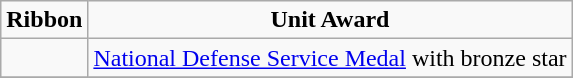<table class="wikitable" style="text-align:center; clear: center">
<tr>
<td><strong>Ribbon</strong></td>
<td><strong>Unit Award </strong></td>
</tr>
<tr>
<td></td>
<td><a href='#'>National Defense Service Medal</a> with bronze star</td>
</tr>
<tr>
</tr>
</table>
